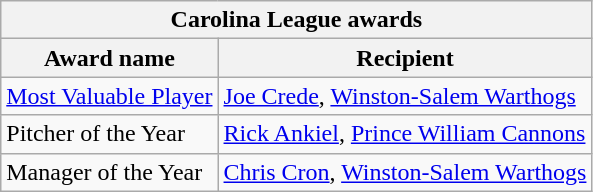<table class="wikitable">
<tr>
<th colspan="2">Carolina League awards</th>
</tr>
<tr>
<th>Award name</th>
<th>Recipient</th>
</tr>
<tr>
<td><a href='#'>Most Valuable Player</a></td>
<td><a href='#'>Joe Crede</a>, <a href='#'>Winston-Salem Warthogs</a></td>
</tr>
<tr>
<td>Pitcher of the Year</td>
<td><a href='#'>Rick Ankiel</a>, <a href='#'>Prince William Cannons</a></td>
</tr>
<tr>
<td>Manager of the Year</td>
<td><a href='#'>Chris Cron</a>, <a href='#'>Winston-Salem Warthogs</a></td>
</tr>
</table>
